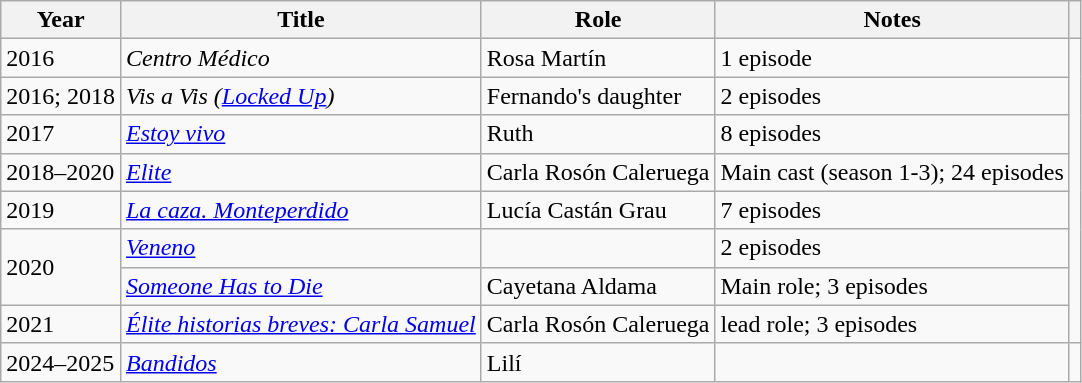<table class="wikitable">
<tr>
<th>Year</th>
<th>Title</th>
<th>Role</th>
<th class="unsortable">Notes</th>
<th class="unsortable"></th>
</tr>
<tr>
<td>2016</td>
<td><em>Centro Médico</em></td>
<td>Rosa Martín</td>
<td>1 episode</td>
</tr>
<tr>
<td>2016; 2018</td>
<td><em>Vis a Vis (<a href='#'>Locked Up</a>)</em></td>
<td>Fernando's daughter</td>
<td>2 episodes</td>
</tr>
<tr>
<td>2017</td>
<td><em><a href='#'>Estoy vivo</a></em></td>
<td>Ruth</td>
<td>8 episodes</td>
</tr>
<tr>
<td>2018–2020</td>
<td><em><a href='#'>Elite</a></em></td>
<td>Carla Rosón Caleruega</td>
<td>Main cast (season 1-3); 24 episodes</td>
</tr>
<tr>
<td>2019</td>
<td><em><a href='#'>La caza. Monteperdido</a></em></td>
<td>Lucía Castán Grau</td>
<td>7 episodes</td>
</tr>
<tr>
<td rowspan="2">2020</td>
<td><em><a href='#'>Veneno</a></em></td>
<td></td>
<td>2 episodes</td>
</tr>
<tr>
<td><em><a href='#'>Someone Has to Die</a></em></td>
<td>Cayetana Aldama</td>
<td>Main role; 3 episodes</td>
</tr>
<tr>
<td>2021</td>
<td><em><a href='#'>Élite historias breves: Carla Samuel</a></em></td>
<td>Carla Rosón Caleruega</td>
<td>lead role; 3 episodes</td>
</tr>
<tr>
<td>2024–2025</td>
<td><em><a href='#'>Bandidos</a></em></td>
<td>Lilí</td>
<td></td>
<td></td>
</tr>
</table>
